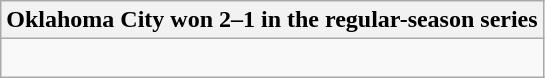<table class="wikitable collapsible collapsed">
<tr>
<th>Oklahoma City won 2–1 in the regular-season series</th>
</tr>
<tr>
<td><br>

</td>
</tr>
</table>
